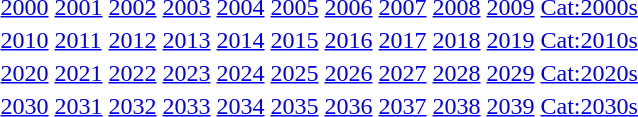<table border=0>
<tr>
<td><a href='#'>2000</a></td>
<td><a href='#'>2001</a></td>
<td><a href='#'>2002</a></td>
<td><a href='#'>2003</a></td>
<td><a href='#'>2004</a></td>
<td><a href='#'>2005</a></td>
<td><a href='#'>2006</a></td>
<td><a href='#'>2007</a></td>
<td><a href='#'>2008</a></td>
<td><a href='#'>2009</a></td>
<td><a href='#'>Cat:2000s</a></td>
</tr>
<tr>
<td><a href='#'>2010</a></td>
<td><a href='#'>2011</a></td>
<td><a href='#'>2012</a></td>
<td><a href='#'>2013</a></td>
<td><a href='#'>2014</a></td>
<td><a href='#'>2015</a></td>
<td><a href='#'>2016</a></td>
<td><a href='#'>2017</a></td>
<td><a href='#'>2018</a></td>
<td><a href='#'>2019</a></td>
<td><a href='#'>Cat:2010s</a></td>
</tr>
<tr>
<td><a href='#'>2020</a></td>
<td><a href='#'>2021</a></td>
<td><a href='#'>2022</a></td>
<td><a href='#'>2023</a></td>
<td><a href='#'>2024</a></td>
<td><a href='#'>2025</a></td>
<td><a href='#'>2026</a></td>
<td><a href='#'>2027</a></td>
<td><a href='#'>2028</a></td>
<td><a href='#'>2029</a></td>
<td><a href='#'>Cat:2020s</a></td>
</tr>
<tr>
<td><a href='#'>2030</a></td>
<td><a href='#'>2031</a></td>
<td><a href='#'>2032</a></td>
<td><a href='#'>2033</a></td>
<td><a href='#'>2034</a></td>
<td><a href='#'>2035</a></td>
<td><a href='#'>2036</a></td>
<td><a href='#'>2037</a></td>
<td><a href='#'>2038</a></td>
<td><a href='#'>2039</a></td>
<td><a href='#'>Cat:2030s</a></td>
</tr>
</table>
